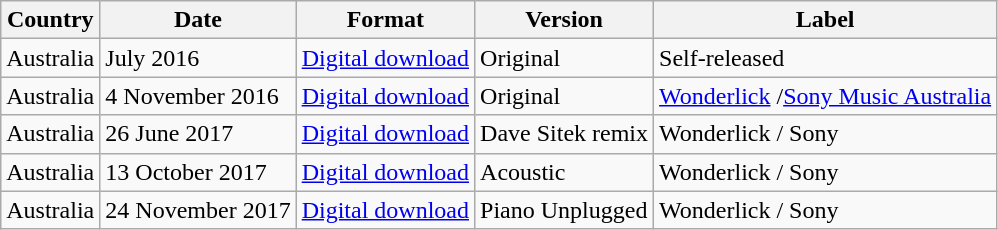<table class="wikitable">
<tr>
<th>Country</th>
<th>Date</th>
<th>Format</th>
<th>Version</th>
<th>Label</th>
</tr>
<tr>
<td>Australia</td>
<td>July 2016</td>
<td><a href='#'>Digital download</a></td>
<td>Original</td>
<td>Self-released</td>
</tr>
<tr>
<td>Australia</td>
<td>4 November 2016</td>
<td><a href='#'>Digital download</a></td>
<td>Original</td>
<td><a href='#'>Wonderlick</a> /<a href='#'>Sony Music Australia</a></td>
</tr>
<tr>
<td>Australia</td>
<td>26 June 2017</td>
<td><a href='#'>Digital download</a></td>
<td>Dave Sitek remix</td>
<td>Wonderlick / Sony</td>
</tr>
<tr>
<td>Australia</td>
<td>13 October 2017</td>
<td><a href='#'>Digital download</a></td>
<td>Acoustic</td>
<td>Wonderlick / Sony</td>
</tr>
<tr>
<td>Australia</td>
<td>24 November 2017</td>
<td><a href='#'>Digital download</a></td>
<td>Piano Unplugged</td>
<td>Wonderlick / Sony</td>
</tr>
</table>
